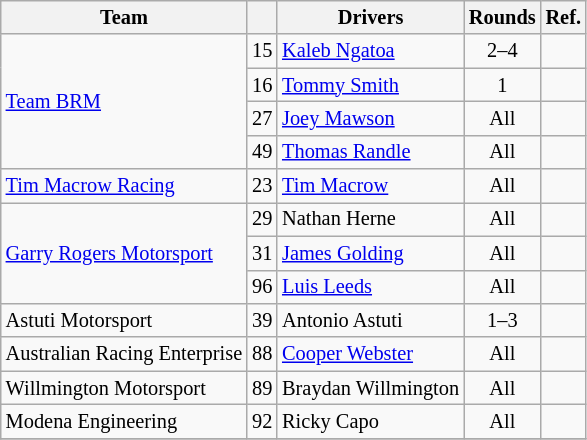<table class="wikitable" style="font-size:85%;">
<tr>
<th>Team</th>
<th></th>
<th>Drivers</th>
<th>Rounds</th>
<th>Ref.</th>
</tr>
<tr>
<td rowspan="4"><a href='#'>Team BRM</a></td>
<td align="center">15</td>
<td> <a href='#'>Kaleb Ngatoa</a></td>
<td align="center">2–4</td>
<td align="center"></td>
</tr>
<tr>
<td align="center">16</td>
<td> <a href='#'>Tommy Smith</a></td>
<td align="center">1</td>
<td align="center"></td>
</tr>
<tr>
<td align="center">27</td>
<td> <a href='#'>Joey Mawson</a></td>
<td align="center">All</td>
<td align="center"></td>
</tr>
<tr>
<td align="center">49</td>
<td> <a href='#'>Thomas Randle</a></td>
<td align="center">All</td>
<td align="center"></td>
</tr>
<tr>
<td><a href='#'>Tim Macrow Racing</a></td>
<td align="center">23</td>
<td> <a href='#'>Tim Macrow</a></td>
<td align="center">All</td>
<td align="center"></td>
</tr>
<tr>
<td rowspan=3><a href='#'>Garry Rogers Motorsport</a></td>
<td align="center">29</td>
<td> Nathan Herne</td>
<td align="center">All</td>
<td align="center"></td>
</tr>
<tr>
<td align="center">31</td>
<td> <a href='#'>James Golding</a></td>
<td align="center">All</td>
<td align="center"></td>
</tr>
<tr>
<td align="center">96</td>
<td> <a href='#'>Luis Leeds</a></td>
<td align="center">All</td>
<td align="center"></td>
</tr>
<tr>
<td>Astuti Motorsport</td>
<td align="center">39</td>
<td> Antonio Astuti</td>
<td align="center">1–3</td>
<td align="center"></td>
</tr>
<tr>
<td>Australian Racing Enterprise</td>
<td align="center">88</td>
<td> <a href='#'>Cooper Webster</a></td>
<td align="center">All</td>
<td align="center"></td>
</tr>
<tr>
<td>Willmington Motorsport</td>
<td align="center">89</td>
<td> Braydan Willmington</td>
<td align="center">All</td>
<td align="center"></td>
</tr>
<tr>
<td>Modena Engineering</td>
<td align="center">92</td>
<td> Ricky Capo</td>
<td align="center">All</td>
<td align="center"></td>
</tr>
<tr>
</tr>
</table>
